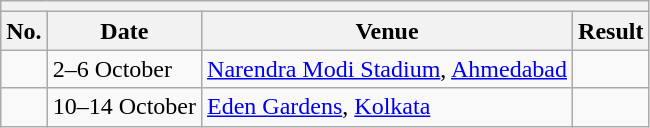<table class="wikitable">
<tr>
<th colspan="4"></th>
</tr>
<tr>
<th>No.</th>
<th>Date</th>
<th>Venue</th>
<th>Result</th>
</tr>
<tr>
<td></td>
<td>2–6 October</td>
<td><a href='#'>Narendra Modi Stadium</a>, <a href='#'>Ahmedabad</a></td>
<td></td>
</tr>
<tr>
<td></td>
<td>10–14 October</td>
<td><a href='#'>Eden Gardens</a>, <a href='#'>Kolkata</a></td>
<td></td>
</tr>
</table>
